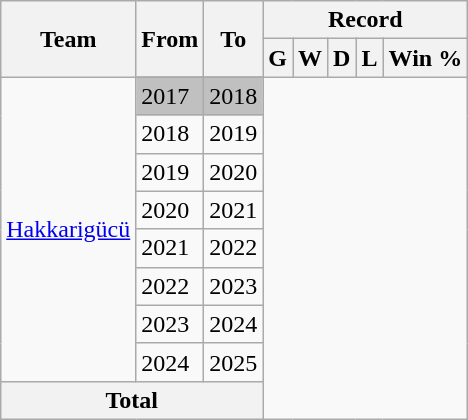<table class="wikitable" style="text-align: center">
<tr>
<th rowspan="2">Team</th>
<th rowspan="2">From</th>
<th rowspan="2">To</th>
<th colspan="5">Record</th>
</tr>
<tr>
<th>G</th>
<th>W</th>
<th>D</th>
<th>L</th>
<th>Win %</th>
</tr>
<tr>
<td rowspan=9 align=left><a href='#'>Hakkarigücü</a></td>
</tr>
<tr bgcolor=silver>
<td align=left>2017</td>
<td align=left>2018<br></td>
</tr>
<tr>
<td align=left>2018</td>
<td align=left>2019<br></td>
</tr>
<tr>
<td align=left>2019</td>
<td align=left>2020<br></td>
</tr>
<tr>
<td align=left>2020</td>
<td align=left>2021<br></td>
</tr>
<tr>
<td align=left>2021</td>
<td align=left>2022<br></td>
</tr>
<tr>
<td align=left>2022</td>
<td align=left>2023<br></td>
</tr>
<tr>
<td align=left>2023</td>
<td align=left>2024<br></td>
</tr>
<tr>
<td align=left>2024</td>
<td align=left>2025<br></td>
</tr>
<tr>
<th colspan=3>Total<br></th>
</tr>
</table>
